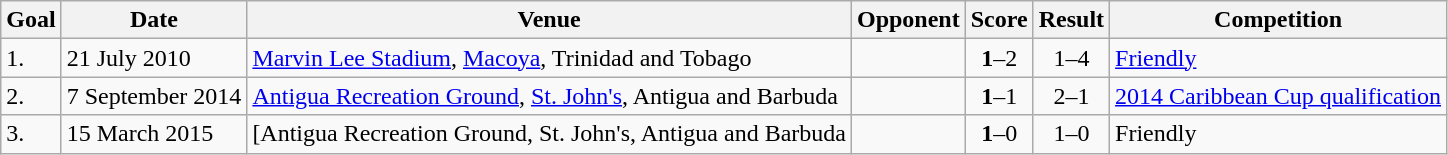<table class="wikitable plainrowheaders sortable">
<tr>
<th>Goal</th>
<th>Date</th>
<th>Venue</th>
<th>Opponent</th>
<th>Score</th>
<th>Result</th>
<th>Competition</th>
</tr>
<tr>
<td>1.</td>
<td>21 July 2010</td>
<td><a href='#'>Marvin Lee Stadium</a>, <a href='#'>Macoya</a>, Trinidad and Tobago</td>
<td></td>
<td align=center><strong>1</strong>–2</td>
<td align=center>1–4</td>
<td><a href='#'>Friendly</a></td>
</tr>
<tr>
<td>2.</td>
<td>7 September 2014</td>
<td><a href='#'>Antigua Recreation Ground</a>, <a href='#'>St. John's</a>, Antigua and Barbuda</td>
<td></td>
<td align=center><strong>1</strong>–1</td>
<td align=center>2–1</td>
<td><a href='#'>2014 Caribbean Cup qualification</a></td>
</tr>
<tr>
<td>3.</td>
<td>15 March 2015</td>
<td>[Antigua Recreation Ground, St. John's, Antigua and Barbuda</td>
<td></td>
<td align=center><strong>1</strong>–0</td>
<td align=center>1–0</td>
<td>Friendly</td>
</tr>
</table>
